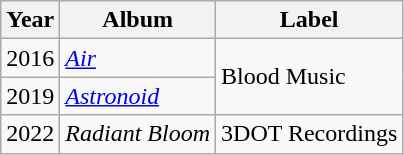<table class="wikitable">
<tr>
<th>Year</th>
<th>Album</th>
<th>Label</th>
</tr>
<tr>
<td>2016</td>
<td><em><a href='#'>Air</a></em></td>
<td rowspan="2">Blood Music</td>
</tr>
<tr>
<td>2019</td>
<td><em><a href='#'>Astronoid</a></em></td>
</tr>
<tr>
<td>2022</td>
<td><em>Radiant Bloom</em></td>
<td>3DOT Recordings</td>
</tr>
</table>
